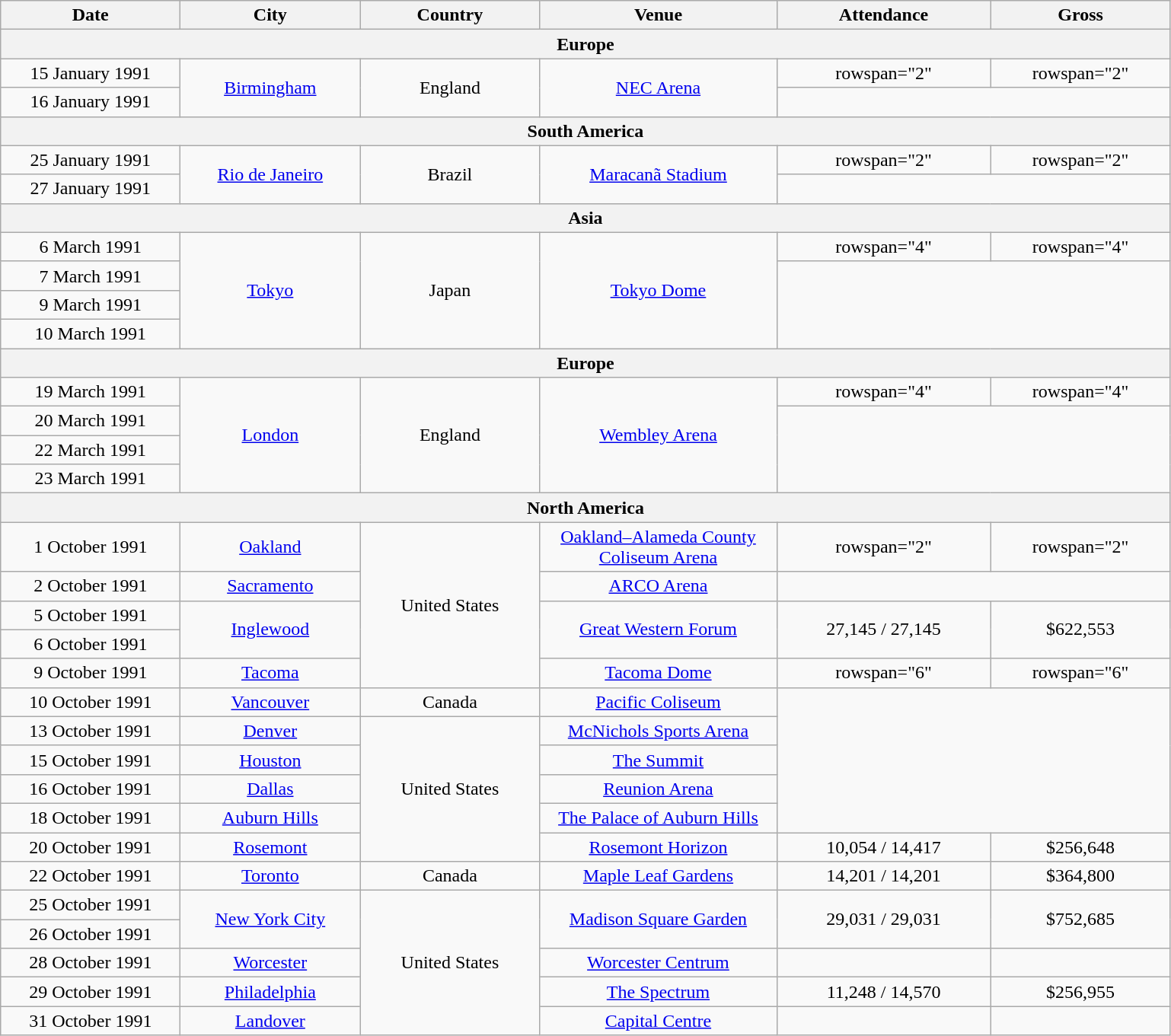<table class="wikitable" style="text-align: center">
<tr>
<th width="150">Date</th>
<th width="150">City</th>
<th width="150">Country</th>
<th width="200">Venue</th>
<th width="180">Attendance</th>
<th width="150">Gross</th>
</tr>
<tr>
<th colspan="6">Europe</th>
</tr>
<tr>
<td>15 January 1991</td>
<td rowspan="2"><a href='#'>Birmingham</a></td>
<td rowspan="2">England</td>
<td rowspan="2"><a href='#'>NEC Arena</a></td>
<td>rowspan="2" </td>
<td>rowspan="2" </td>
</tr>
<tr>
<td>16 January 1991</td>
</tr>
<tr>
<th colspan="6">South America</th>
</tr>
<tr>
<td>25 January 1991</td>
<td rowspan="2"><a href='#'>Rio de Janeiro</a></td>
<td rowspan="2">Brazil</td>
<td rowspan="2"><a href='#'>Maracanã Stadium</a></td>
<td>rowspan="2" </td>
<td>rowspan="2" </td>
</tr>
<tr>
<td>27 January 1991</td>
</tr>
<tr>
<th colspan="6">Asia</th>
</tr>
<tr>
<td>6 March 1991</td>
<td rowspan="4"><a href='#'>Tokyo</a></td>
<td rowspan="4">Japan</td>
<td rowspan="4"><a href='#'>Tokyo Dome</a></td>
<td>rowspan="4" </td>
<td>rowspan="4" </td>
</tr>
<tr>
<td>7 March 1991</td>
</tr>
<tr>
<td>9 March 1991</td>
</tr>
<tr>
<td>10 March 1991</td>
</tr>
<tr>
<th colspan="6">Europe</th>
</tr>
<tr>
<td>19 March 1991</td>
<td rowspan="4"><a href='#'>London</a></td>
<td rowspan="4">England</td>
<td rowspan="4"><a href='#'>Wembley Arena</a></td>
<td>rowspan="4" </td>
<td>rowspan="4" </td>
</tr>
<tr>
<td>20 March 1991</td>
</tr>
<tr>
<td>22 March 1991</td>
</tr>
<tr>
<td>23 March 1991</td>
</tr>
<tr>
<th colspan="6">North America</th>
</tr>
<tr>
<td>1 October 1991</td>
<td><a href='#'>Oakland</a></td>
<td rowspan="5">United States</td>
<td><a href='#'>Oakland–Alameda County Coliseum Arena</a></td>
<td>rowspan="2" </td>
<td>rowspan="2" </td>
</tr>
<tr>
<td>2 October 1991</td>
<td><a href='#'>Sacramento</a></td>
<td><a href='#'>ARCO Arena</a></td>
</tr>
<tr>
<td>5 October 1991</td>
<td rowspan="2"><a href='#'>Inglewood</a></td>
<td rowspan="2"><a href='#'>Great Western Forum</a></td>
<td rowspan="2">27,145 / 27,145</td>
<td rowspan="2">$622,553</td>
</tr>
<tr>
<td>6 October 1991</td>
</tr>
<tr>
<td>9 October 1991</td>
<td><a href='#'>Tacoma</a></td>
<td><a href='#'>Tacoma Dome</a></td>
<td>rowspan="6" </td>
<td>rowspan="6" </td>
</tr>
<tr>
<td>10 October 1991</td>
<td><a href='#'>Vancouver</a></td>
<td>Canada</td>
<td><a href='#'>Pacific Coliseum</a></td>
</tr>
<tr>
<td>13 October 1991</td>
<td><a href='#'>Denver</a></td>
<td rowspan="5">United States</td>
<td><a href='#'>McNichols Sports Arena</a></td>
</tr>
<tr>
<td>15 October 1991</td>
<td><a href='#'>Houston</a></td>
<td><a href='#'>The Summit</a></td>
</tr>
<tr>
<td>16 October 1991</td>
<td><a href='#'>Dallas</a></td>
<td><a href='#'>Reunion Arena</a></td>
</tr>
<tr>
<td>18 October 1991</td>
<td><a href='#'>Auburn Hills</a></td>
<td><a href='#'>The Palace of Auburn Hills</a></td>
</tr>
<tr>
<td>20 October 1991</td>
<td><a href='#'>Rosemont</a></td>
<td><a href='#'>Rosemont Horizon</a></td>
<td>10,054 / 14,417</td>
<td>$256,648</td>
</tr>
<tr>
<td>22 October 1991</td>
<td><a href='#'>Toronto</a></td>
<td>Canada</td>
<td><a href='#'>Maple Leaf Gardens</a></td>
<td>14,201 / 14,201</td>
<td>$364,800</td>
</tr>
<tr>
<td>25 October 1991</td>
<td rowspan="2"><a href='#'>New York City</a></td>
<td rowspan="5">United States</td>
<td rowspan="2"><a href='#'>Madison Square Garden</a></td>
<td rowspan="2">29,031 / 29,031</td>
<td rowspan="2">$752,685</td>
</tr>
<tr>
<td>26 October 1991</td>
</tr>
<tr>
<td>28 October 1991</td>
<td><a href='#'>Worcester</a></td>
<td><a href='#'>Worcester Centrum</a></td>
<td></td>
<td></td>
</tr>
<tr>
<td>29 October 1991</td>
<td><a href='#'>Philadelphia</a></td>
<td><a href='#'>The Spectrum</a></td>
<td>11,248 / 14,570</td>
<td>$256,955</td>
</tr>
<tr>
<td>31 October 1991</td>
<td><a href='#'>Landover</a></td>
<td><a href='#'>Capital Centre</a></td>
<td></td>
<td></td>
</tr>
</table>
